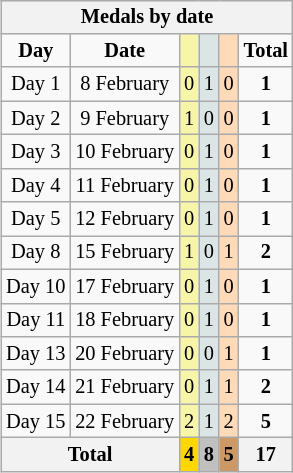<table class=wikitable style="font-size:85%;float:right;clear:right;">
<tr bgcolor=efefef>
<th colspan=6>Medals by date</th>
</tr>
<tr align=center>
<td><strong>Day</strong></td>
<td><strong>Date</strong></td>
<td bgcolor=#f7f6a8></td>
<td bgcolor=#dce5e5></td>
<td bgcolor=#ffdab9></td>
<td><strong>Total</strong></td>
</tr>
<tr align=center>
<td>Day 1</td>
<td>8 February</td>
<td bgcolor=F7F6A8>0</td>
<td bgcolor=DCE5E5>1</td>
<td bgcolor=FFDAB9>0</td>
<td><strong>1</strong></td>
</tr>
<tr align=center>
<td>Day 2</td>
<td>9 February</td>
<td bgcolor=F7F6A8>1</td>
<td bgcolor=DCE5E5>0</td>
<td bgcolor=FFDAB9>0</td>
<td><strong>1</strong></td>
</tr>
<tr align=center>
<td>Day 3</td>
<td>10 February</td>
<td bgcolor=F7F6A8>0</td>
<td bgcolor=DCE5E5>1</td>
<td bgcolor=FFDAB9>0</td>
<td><strong>1</strong></td>
</tr>
<tr align=center>
<td>Day 4</td>
<td>11 February</td>
<td bgcolor=F7F6A8>0</td>
<td bgcolor=DCE5E5>1</td>
<td bgcolor=FFDAB9>0</td>
<td><strong>1</strong></td>
</tr>
<tr align=center>
<td>Day 5</td>
<td>12 February</td>
<td bgcolor=F7F6A8>0</td>
<td bgcolor=DCE5E5>1</td>
<td bgcolor=FFDAB9>0</td>
<td><strong>1</strong></td>
</tr>
<tr align=center>
<td>Day 8</td>
<td>15 February</td>
<td bgcolor=F7F6A8>1</td>
<td bgcolor=DCE5E5>0</td>
<td bgcolor=FFDAB9>1</td>
<td><strong>2</strong></td>
</tr>
<tr align=center>
<td>Day 10</td>
<td>17 February</td>
<td bgcolor=F7F6A8>0</td>
<td bgcolor=DCE5E5>1</td>
<td bgcolor=FFDAB9>0</td>
<td><strong>1</strong></td>
</tr>
<tr align=center>
<td>Day 11</td>
<td>18 February</td>
<td bgcolor=F7F6A8>0</td>
<td bgcolor=DCE5E5>1</td>
<td bgcolor=FFDAB9>0</td>
<td><strong>1</strong></td>
</tr>
<tr align=center>
<td>Day 13</td>
<td>20 February</td>
<td bgcolor=F7F6A8>0</td>
<td bgcolor=DCE5E5>0</td>
<td bgcolor=FFDAB9>1</td>
<td><strong>1</strong></td>
</tr>
<tr align=center>
<td>Day 14</td>
<td>21 February</td>
<td bgcolor=F7F6A8>0</td>
<td bgcolor=DCE5E5>1</td>
<td bgcolor=FFDAB9>1</td>
<td><strong>2</strong></td>
</tr>
<tr align=center>
<td>Day 15</td>
<td>22 February</td>
<td bgcolor=F7F6A8>2</td>
<td bgcolor=DCE5E5>1</td>
<td bgcolor=FFDAB9>2</td>
<td><strong>5</strong></td>
</tr>
<tr>
<th colspan=2>Total</th>
<th style="background:gold">4</th>
<th style="background:silver">8</th>
<th style="background:#c96">5</th>
<th>17</th>
</tr>
</table>
